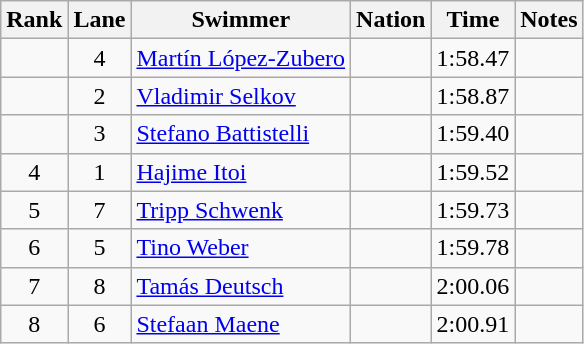<table class="wikitable sortable" style="text-align:center">
<tr>
<th>Rank</th>
<th>Lane</th>
<th>Swimmer</th>
<th>Nation</th>
<th>Time</th>
<th>Notes</th>
</tr>
<tr>
<td></td>
<td>4</td>
<td align=left><a href='#'>Martín López-Zubero</a></td>
<td align=left></td>
<td>1:58.47</td>
<td></td>
</tr>
<tr>
<td></td>
<td>2</td>
<td align=left><a href='#'>Vladimir Selkov</a></td>
<td align=left></td>
<td>1:58.87</td>
<td></td>
</tr>
<tr>
<td></td>
<td>3</td>
<td align=left><a href='#'>Stefano Battistelli</a></td>
<td align=left></td>
<td>1:59.40</td>
<td></td>
</tr>
<tr>
<td>4</td>
<td>1</td>
<td align=left><a href='#'>Hajime Itoi</a></td>
<td align=left></td>
<td>1:59.52</td>
<td></td>
</tr>
<tr>
<td>5</td>
<td>7</td>
<td align=left><a href='#'>Tripp Schwenk</a></td>
<td align=left></td>
<td>1:59.73</td>
<td></td>
</tr>
<tr>
<td>6</td>
<td>5</td>
<td align=left><a href='#'>Tino Weber</a></td>
<td align=left></td>
<td>1:59.78</td>
<td></td>
</tr>
<tr>
<td>7</td>
<td>8</td>
<td align=left><a href='#'>Tamás Deutsch</a></td>
<td align=left></td>
<td>2:00.06</td>
<td></td>
</tr>
<tr>
<td>8</td>
<td>6</td>
<td align=left><a href='#'>Stefaan Maene</a></td>
<td align=left></td>
<td>2:00.91</td>
<td></td>
</tr>
</table>
